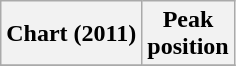<table class="wikitable sortable plainrowheaders" style="text-align:center">
<tr>
<th>Chart (2011)</th>
<th>Peak<br>position</th>
</tr>
<tr>
</tr>
</table>
